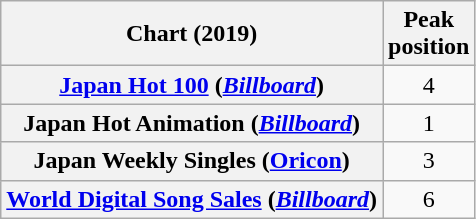<table class="wikitable sortable plainrowheaders" style="text-align:center">
<tr>
<th scope="col">Chart (2019)</th>
<th scope="col">Peak<br>position</th>
</tr>
<tr>
<th scope="row"><a href='#'>Japan Hot 100</a> (<a href='#'><em>Billboard</em></a>)</th>
<td>4</td>
</tr>
<tr>
<th scope="row">Japan Hot Animation (<a href='#'><em>Billboard</em></a>)</th>
<td>1</td>
</tr>
<tr>
<th scope="row">Japan Weekly Singles (<a href='#'>Oricon</a>)</th>
<td>3</td>
</tr>
<tr>
<th scope="row"><a href='#'>World Digital Song Sales</a> (<em><a href='#'>Billboard</a></em>)</th>
<td>6</td>
</tr>
</table>
